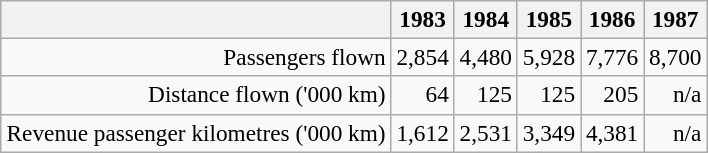<table class="wikitable" style="margin:1em auto; font-size:97%; text-align:right;">
<tr>
<th></th>
<th>1983</th>
<th>1984</th>
<th>1985</th>
<th>1986</th>
<th>1987</th>
</tr>
<tr>
<td>Passengers flown</td>
<td>2,854</td>
<td>4,480</td>
<td>5,928</td>
<td>7,776</td>
<td>8,700</td>
</tr>
<tr>
<td>Distance flown ('000 km)</td>
<td>64</td>
<td>125</td>
<td>125</td>
<td>205</td>
<td>n/a</td>
</tr>
<tr>
<td>Revenue passenger kilometres ('000 km)</td>
<td>1,612</td>
<td>2,531</td>
<td>3,349</td>
<td>4,381</td>
<td>n/a</td>
</tr>
</table>
